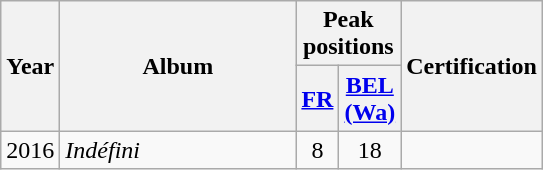<table class="wikitable">
<tr>
<th align="center" rowspan="2" width="10">Year</th>
<th align="center" rowspan="2" width="150">Album</th>
<th align="center" colspan="2" width="20">Peak positions</th>
<th align="center" rowspan="2" width="70">Certification</th>
</tr>
<tr>
<th><a href='#'>FR</a><br></th>
<th><a href='#'>BEL<br>(Wa)</a><br></th>
</tr>
<tr>
<td>2016</td>
<td><em>Indéfini</em></td>
<td style="text-align:center;">8<br></td>
<td style="text-align:center;">18</td>
<td></td>
</tr>
</table>
